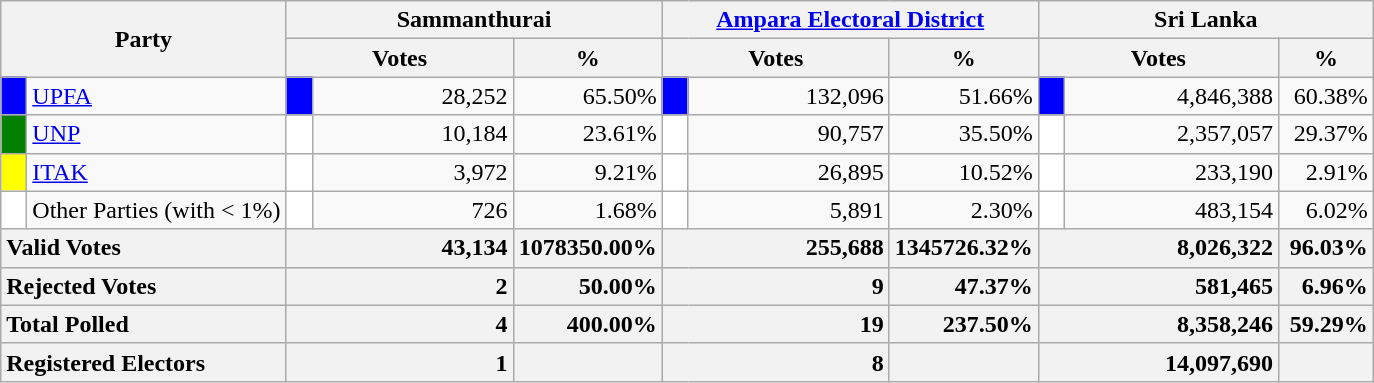<table class="wikitable">
<tr>
<th colspan="2" width="144px"rowspan="2">Party</th>
<th colspan="3" width="216px">Sammanthurai</th>
<th colspan="3" width="216px"><a href='#'>Ampara Electoral District</a></th>
<th colspan="3" width="216px">Sri Lanka</th>
</tr>
<tr>
<th colspan="2" width="144px">Votes</th>
<th>%</th>
<th colspan="2" width="144px">Votes</th>
<th>%</th>
<th colspan="2" width="144px">Votes</th>
<th>%</th>
</tr>
<tr>
<td style="background-color:blue;" width="10px"></td>
<td style="text-align:left;"><a href='#'>UPFA</a></td>
<td style="background-color:blue;" width="10px"></td>
<td style="text-align:right;">28,252</td>
<td style="text-align:right;">65.50%</td>
<td style="background-color:blue;" width="10px"></td>
<td style="text-align:right;">132,096</td>
<td style="text-align:right;">51.66%</td>
<td style="background-color:blue;" width="10px"></td>
<td style="text-align:right;">4,846,388</td>
<td style="text-align:right;">60.38%</td>
</tr>
<tr>
<td style="background-color:green;" width="10px"></td>
<td style="text-align:left;"><a href='#'>UNP</a></td>
<td style="background-color:white;" width="10px"></td>
<td style="text-align:right;">10,184</td>
<td style="text-align:right;">23.61%</td>
<td style="background-color:white;" width="10px"></td>
<td style="text-align:right;">90,757</td>
<td style="text-align:right;">35.50%</td>
<td style="background-color:white;" width="10px"></td>
<td style="text-align:right;">2,357,057</td>
<td style="text-align:right;">29.37%</td>
</tr>
<tr>
<td style="background-color:yellow;" width="10px"></td>
<td style="text-align:left;"><a href='#'>ITAK</a></td>
<td style="background-color:white;" width="10px"></td>
<td style="text-align:right;">3,972</td>
<td style="text-align:right;">9.21%</td>
<td style="background-color:white;" width="10px"></td>
<td style="text-align:right;">26,895</td>
<td style="text-align:right;">10.52%</td>
<td style="background-color:white;" width="10px"></td>
<td style="text-align:right;">233,190</td>
<td style="text-align:right;">2.91%</td>
</tr>
<tr>
<td style="background-color:white;" width="10px"></td>
<td style="text-align:left;">Other Parties (with < 1%)</td>
<td style="background-color:white;" width="10px"></td>
<td style="text-align:right;">726</td>
<td style="text-align:right;">1.68%</td>
<td style="background-color:white;" width="10px"></td>
<td style="text-align:right;">5,891</td>
<td style="text-align:right;">2.30%</td>
<td style="background-color:white;" width="10px"></td>
<td style="text-align:right;">483,154</td>
<td style="text-align:right;">6.02%</td>
</tr>
<tr>
<th colspan="2" width="144px"style="text-align:left;">Valid Votes</th>
<th style="text-align:right;"colspan="2" width="144px">43,134</th>
<th style="text-align:right;">1078350.00%</th>
<th style="text-align:right;"colspan="2" width="144px">255,688</th>
<th style="text-align:right;">1345726.32%</th>
<th style="text-align:right;"colspan="2" width="144px">8,026,322</th>
<th style="text-align:right;">96.03%</th>
</tr>
<tr>
<th colspan="2" width="144px"style="text-align:left;">Rejected Votes</th>
<th style="text-align:right;"colspan="2" width="144px">2</th>
<th style="text-align:right;">50.00%</th>
<th style="text-align:right;"colspan="2" width="144px">9</th>
<th style="text-align:right;">47.37%</th>
<th style="text-align:right;"colspan="2" width="144px">581,465</th>
<th style="text-align:right;">6.96%</th>
</tr>
<tr>
<th colspan="2" width="144px"style="text-align:left;">Total Polled</th>
<th style="text-align:right;"colspan="2" width="144px">4</th>
<th style="text-align:right;">400.00%</th>
<th style="text-align:right;"colspan="2" width="144px">19</th>
<th style="text-align:right;">237.50%</th>
<th style="text-align:right;"colspan="2" width="144px">8,358,246</th>
<th style="text-align:right;">59.29%</th>
</tr>
<tr>
<th colspan="2" width="144px"style="text-align:left;">Registered Electors</th>
<th style="text-align:right;"colspan="2" width="144px">1</th>
<th></th>
<th style="text-align:right;"colspan="2" width="144px">8</th>
<th></th>
<th style="text-align:right;"colspan="2" width="144px">14,097,690</th>
<th></th>
</tr>
</table>
